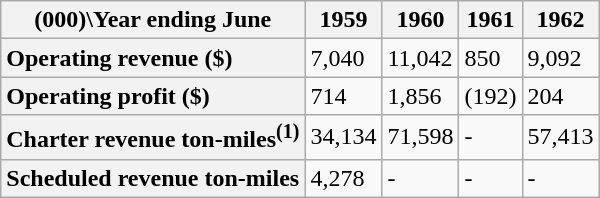<table class="wikitable plain-row-headers defaultright">
<tr>
<th>(000)\Year ending June</th>
<th>1959</th>
<th>1960</th>
<th>1961</th>
<th>1962</th>
</tr>
<tr>
<th scope="row" style=text-align:left>Operating revenue ($)</th>
<td>7,040</td>
<td>11,042</td>
<td>850</td>
<td>9,092</td>
</tr>
<tr>
<th scope="row" style=text-align:left>Operating profit ($)</th>
<td>714</td>
<td>1,856</td>
<td>(192)</td>
<td>204</td>
</tr>
<tr>
<th scope="row" style=text-align:left>Charter revenue ton-miles<sup>(1)</sup></th>
<td>34,134</td>
<td>71,598</td>
<td>-</td>
<td>57,413</td>
</tr>
<tr>
<th scope="row" style=text-align:left>Scheduled revenue ton-miles</th>
<td>4,278</td>
<td>-</td>
<td>-</td>
<td>-</td>
</tr>
</table>
